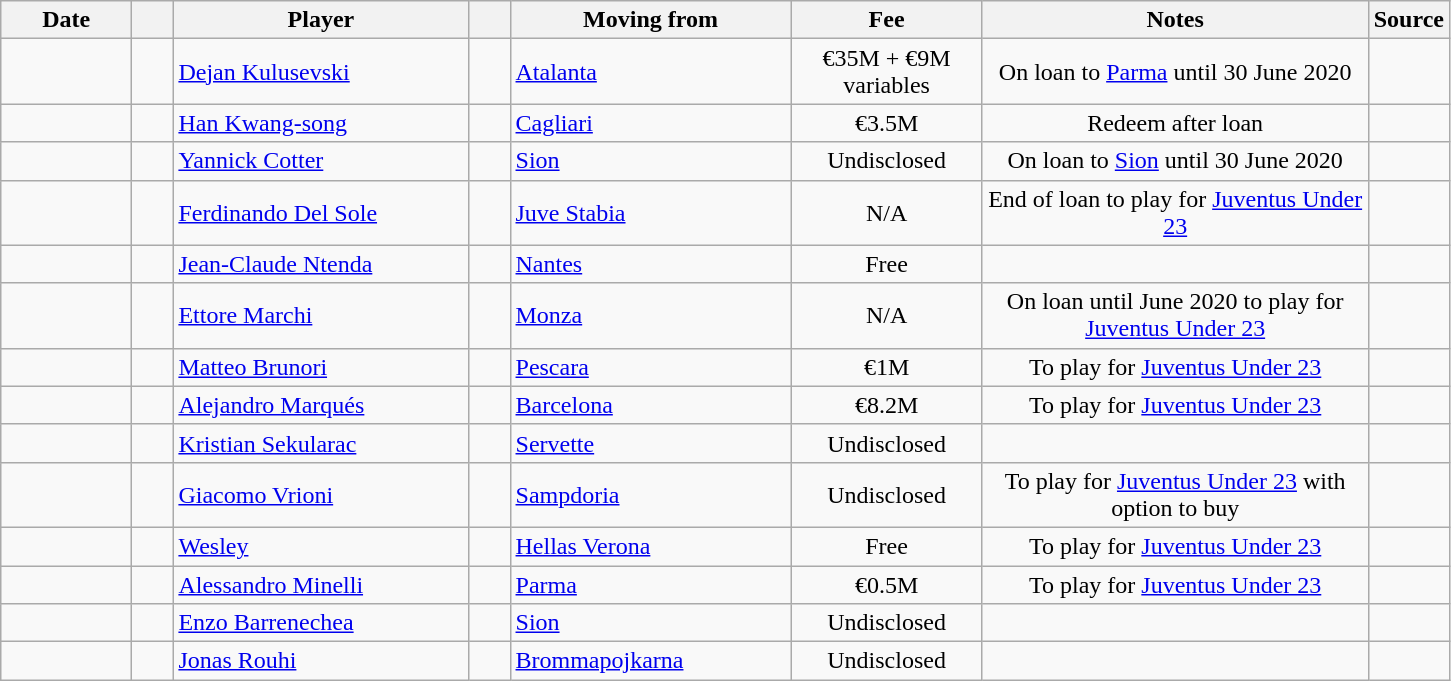<table class="wikitable sortable">
<tr>
<th style="width:80px;">Date</th>
<th style="width:20px;"></th>
<th style="width:190px;">Player</th>
<th style="width:20px;"></th>
<th style="width:180px;">Moving from</th>
<th style="width:120px;" class="unsortable">Fee</th>
<th style="width:250px;" class="unsortable">Notes</th>
<th style="width:20px;">Source</th>
</tr>
<tr>
<td></td>
<td align=center></td>
<td> <a href='#'>Dejan Kulusevski</a></td>
<td align="center"></td>
<td align=left> <a href='#'>Atalanta</a></td>
<td align=center>€35M + €9M variables</td>
<td align=center>On loan to <a href='#'>Parma</a> until 30 June 2020</td>
<td></td>
</tr>
<tr>
<td></td>
<td align="center"></td>
<td> <a href='#'>Han Kwang-song</a></td>
<td align="center"></td>
<td align=left> <a href='#'>Cagliari</a></td>
<td align=center>€3.5M</td>
<td align=center>Redeem after loan</td>
<td></td>
</tr>
<tr>
<td></td>
<td align=center></td>
<td> <a href='#'>Yannick Cotter</a></td>
<td align=center></td>
<td> <a href='#'>Sion</a></td>
<td align=center>Undisclosed</td>
<td align=center>On loan to <a href='#'>Sion</a> until 30 June 2020</td>
<td></td>
</tr>
<tr>
<td></td>
<td align=center></td>
<td> <a href='#'>Ferdinando Del Sole</a></td>
<td align=center></td>
<td> <a href='#'>Juve Stabia</a></td>
<td align=center>N/A</td>
<td align=center>End of loan to play for <a href='#'>Juventus Under 23</a></td>
<td></td>
</tr>
<tr>
<td></td>
<td align=center></td>
<td> <a href='#'>Jean-Claude Ntenda</a></td>
<td align=center></td>
<td> <a href='#'>Nantes</a></td>
<td align=center>Free</td>
<td align=center></td>
<td></td>
</tr>
<tr>
<td></td>
<td align="center"></td>
<td> <a href='#'>Ettore Marchi</a></td>
<td align="center"></td>
<td> <a href='#'>Monza</a></td>
<td align=center>N/A</td>
<td align=center>On loan until June 2020 to play for <a href='#'>Juventus Under 23</a></td>
<td></td>
</tr>
<tr>
<td></td>
<td align="center"></td>
<td> <a href='#'>Matteo Brunori</a></td>
<td align="center"></td>
<td> <a href='#'>Pescara</a></td>
<td align=center>€1M</td>
<td align=center>To play for <a href='#'>Juventus Under 23</a></td>
<td></td>
</tr>
<tr>
<td></td>
<td align=center></td>
<td> <a href='#'>Alejandro Marqués</a></td>
<td align="center"></td>
<td align=left> <a href='#'>Barcelona</a></td>
<td align=center>€8.2M</td>
<td align=center>To play for <a href='#'>Juventus Under 23</a></td>
<td></td>
</tr>
<tr>
<td></td>
<td align=center></td>
<td> <a href='#'>Kristian Sekularac</a></td>
<td align=center></td>
<td> <a href='#'>Servette</a></td>
<td align=center>Undisclosed</td>
<td align=center></td>
<td></td>
</tr>
<tr>
<td></td>
<td align=center></td>
<td> <a href='#'>Giacomo Vrioni</a></td>
<td align=center></td>
<td> <a href='#'>Sampdoria</a></td>
<td align=center>Undisclosed</td>
<td align=center>To play for <a href='#'>Juventus Under 23</a> with option to buy</td>
<td></td>
</tr>
<tr>
<td></td>
<td align=center></td>
<td> <a href='#'>Wesley</a></td>
<td align=center></td>
<td> <a href='#'>Hellas Verona</a></td>
<td align=center>Free</td>
<td align=center>To play for <a href='#'>Juventus Under 23</a></td>
<td></td>
</tr>
<tr>
<td></td>
<td align=center></td>
<td> <a href='#'>Alessandro Minelli</a></td>
<td align=center></td>
<td> <a href='#'>Parma</a></td>
<td align=center>€0.5M</td>
<td align=center>To play for <a href='#'>Juventus Under 23</a></td>
<td></td>
</tr>
<tr>
<td></td>
<td align=center></td>
<td> <a href='#'>Enzo Barrenechea</a></td>
<td align=center></td>
<td> <a href='#'>Sion</a></td>
<td align=center>Undisclosed</td>
<td align=center></td>
<td></td>
</tr>
<tr>
<td></td>
<td align=center></td>
<td> <a href='#'>Jonas Rouhi</a></td>
<td align=center></td>
<td> <a href='#'>Brommapojkarna</a></td>
<td align=center>Undisclosed</td>
<td align=center></td>
<td></td>
</tr>
</table>
